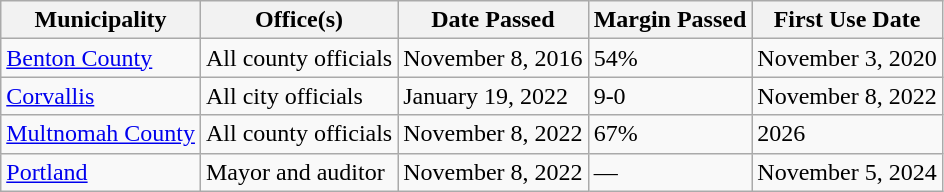<table class="wikitable">
<tr>
<th>Municipality</th>
<th>Office(s)</th>
<th>Date Passed</th>
<th>Margin Passed</th>
<th>First Use Date</th>
</tr>
<tr>
<td><a href='#'>Benton County</a></td>
<td>All county officials</td>
<td>November 8, 2016</td>
<td>54%</td>
<td>November 3, 2020</td>
</tr>
<tr>
<td><a href='#'>Corvallis</a></td>
<td>All city officials</td>
<td>January 19, 2022</td>
<td>9-0</td>
<td>November 8, 2022</td>
</tr>
<tr>
<td><a href='#'>Multnomah County</a></td>
<td>All county officials</td>
<td>November 8, 2022</td>
<td>67%</td>
<td>2026</td>
</tr>
<tr>
<td><a href='#'>Portland</a></td>
<td>Mayor and auditor</td>
<td>November 8, 2022</td>
<td>—</td>
<td>November 5, 2024</td>
</tr>
</table>
